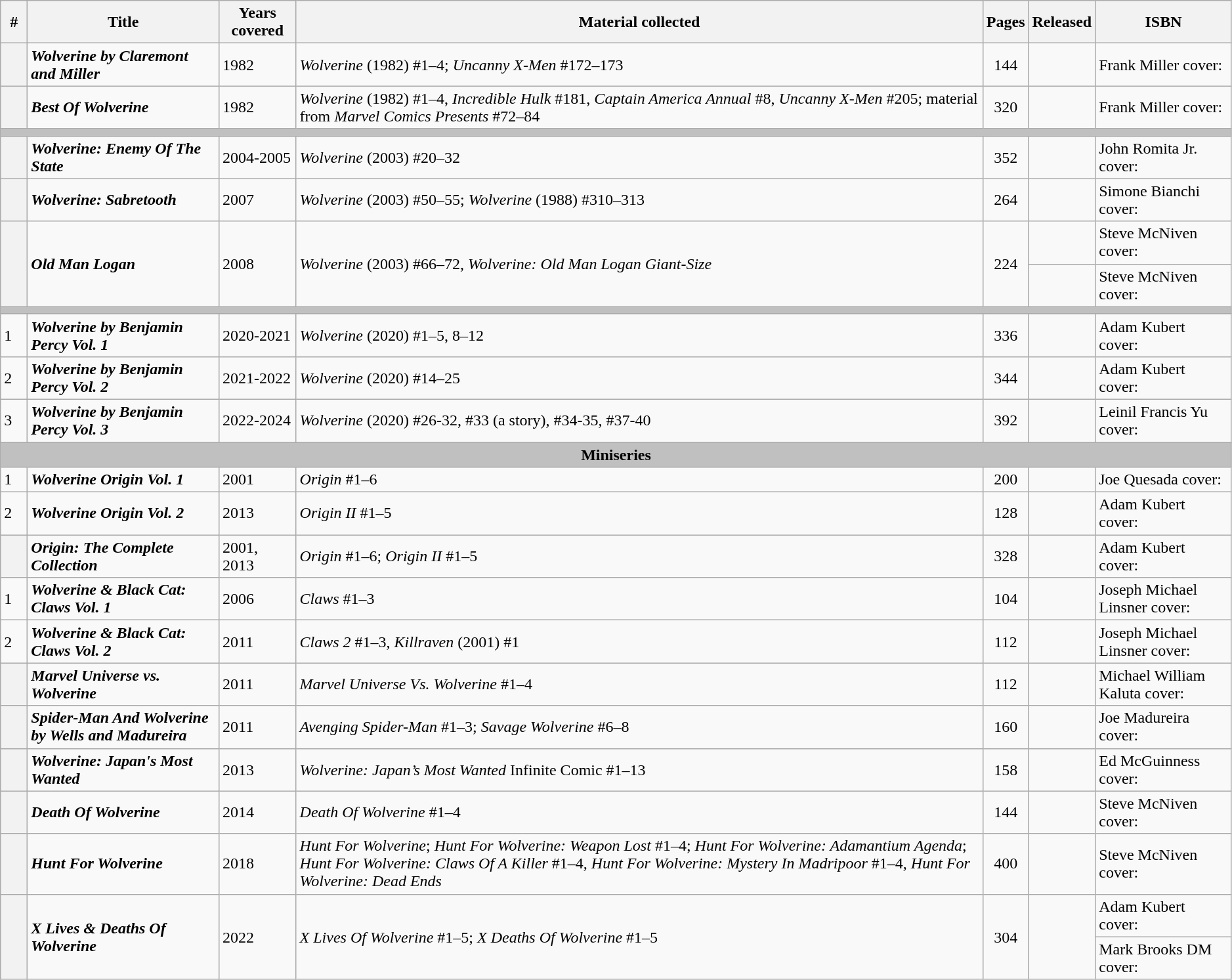<table class="wikitable sortable" width=99%>
<tr>
<th class="unsortable" width=20px>#</th>
<th>Title</th>
<th>Years covered</th>
<th class="unsortable">Material collected</th>
<th>Pages</th>
<th>Released</th>
<th class="unsortable">ISBN</th>
</tr>
<tr>
<th style="background-color: light grey;"></th>
<td><strong><em>Wolverine by Claremont and Miller</em></strong></td>
<td>1982</td>
<td><em>Wolverine</em> (1982) #1–4; <em>Uncanny X-Men</em> #172–173</td>
<td style="text-align: center;">144</td>
<td></td>
<td>Frank Miller cover: </td>
</tr>
<tr>
<th style="background-color: light grey;"></th>
<td><strong><em>Best Of Wolverine</em></strong></td>
<td>1982</td>
<td><em>Wolverine</em> (1982) #1–4, <em>Incredible Hulk</em> #181, <em>Captain America Annual</em> #8, <em>Uncanny X-Men</em> #205; material from <em>Marvel Comics Presents</em> #72–84</td>
<td style="text-align: center;">320</td>
<td></td>
<td>Frank Miller cover: </td>
</tr>
<tr>
<th colspan=7 style="background-color: silver;"></th>
</tr>
<tr>
<th style="background-color: light grey;"></th>
<td><strong><em>Wolverine: Enemy Of The State</em></strong></td>
<td>2004-2005</td>
<td><em>Wolverine</em> (2003) #20–32</td>
<td style="text-align: center;">352</td>
<td></td>
<td>John Romita Jr. cover: </td>
</tr>
<tr>
<th style="background-color: light grey;"></th>
<td><strong><em>Wolverine: Sabretooth</em></strong></td>
<td>2007</td>
<td><em>Wolverine</em> (2003) #50–55; <em>Wolverine</em> (1988) #310–313</td>
<td style="text-align: center;">264</td>
<td></td>
<td>Simone Bianchi cover: </td>
</tr>
<tr>
<th style="background-color: light grey;" rowspan=2></th>
<td rowspan="2"><strong><em>Old Man Logan</em></strong></td>
<td rowspan="2">2008</td>
<td rowspan="2"><em>Wolverine</em> (2003) #66–72, <em>Wolverine: Old Man Logan Giant-Size</em></td>
<td rowspan="2" style="text-align: center;">224</td>
<td></td>
<td>Steve McNiven cover: </td>
</tr>
<tr>
<td></td>
<td>Steve McNiven cover: </td>
</tr>
<tr>
<th colspan=7 style="background-color: silver;"></th>
</tr>
<tr>
<td>1</td>
<td><strong><em>Wolverine by Benjamin Percy Vol. 1</em></strong></td>
<td>2020-2021</td>
<td><em>Wolverine</em> (2020) #1–5, 8–12</td>
<td style="text-align: center;">336</td>
<td></td>
<td>Adam Kubert cover: </td>
</tr>
<tr>
<td>2</td>
<td><strong><em>Wolverine by Benjamin Percy Vol. 2</em></strong></td>
<td>2021-2022</td>
<td><em>Wolverine</em> (2020) #14–25</td>
<td style="text-align: center;">344</td>
<td></td>
<td>Adam Kubert cover: </td>
</tr>
<tr>
<td>3</td>
<td><strong><em>Wolverine by Benjamin Percy Vol. 3</em></strong></td>
<td>2022-2024</td>
<td><em>Wolverine</em> (2020) #26-32, #33 (a story), #34-35, #37-40</td>
<td style="text-align: center;">392</td>
<td></td>
<td>Leinil Francis Yu cover: </td>
</tr>
<tr>
<th colspan=7 style="background-color: silver;">Miniseries</th>
</tr>
<tr>
<td>1</td>
<td><strong><em>Wolverine Origin Vol. 1</em></strong></td>
<td>2001</td>
<td><em>Origin</em> #1–6</td>
<td style="text-align: center;">200</td>
<td></td>
<td>Joe Quesada cover: </td>
</tr>
<tr>
<td>2</td>
<td><strong><em>Wolverine Origin Vol. 2</em></strong></td>
<td>2013</td>
<td><em>Origin II</em> #1–5</td>
<td style="text-align: center;">128</td>
<td></td>
<td>Adam Kubert cover: </td>
</tr>
<tr>
<th style="background-color: light grey;"></th>
<td><strong><em>Origin: The Complete Collection</em></strong></td>
<td>2001, 2013</td>
<td><em>Origin</em> #1–6; <em>Origin II</em> #1–5</td>
<td style="text-align: center;">328</td>
<td></td>
<td>Adam Kubert cover: </td>
</tr>
<tr>
<td>1</td>
<td><strong><em>Wolverine & Black Cat: Claws Vol. 1</em></strong></td>
<td>2006</td>
<td><em>Claws</em> #1–3</td>
<td style="text-align: center;">104</td>
<td></td>
<td>Joseph Michael Linsner cover: </td>
</tr>
<tr>
<td>2</td>
<td><strong><em>Wolverine & Black Cat: Claws Vol. 2</em></strong></td>
<td>2011</td>
<td><em>Claws 2</em> #1–3, <em>Killraven</em> (2001) #1</td>
<td style="text-align: center;">112</td>
<td></td>
<td>Joseph Michael Linsner cover: </td>
</tr>
<tr>
<th style="background-color: light grey;"></th>
<td><strong><em>Marvel Universe vs. Wolverine</em></strong></td>
<td>2011</td>
<td><em>Marvel Universe Vs. Wolverine</em> #1–4</td>
<td style="text-align: center;">112</td>
<td></td>
<td>Michael William Kaluta cover: </td>
</tr>
<tr>
<th style="background-color: light grey;"></th>
<td><strong><em>Spider-Man And Wolverine by Wells and Madureira</em></strong></td>
<td>2011</td>
<td><em>Avenging Spider-Man</em> #1–3; <em>Savage Wolverine</em> #6–8</td>
<td style="text-align: center;">160</td>
<td></td>
<td>Joe Madureira cover: </td>
</tr>
<tr>
<th style="background-color: light grey;"></th>
<td><strong><em>Wolverine: Japan's Most Wanted</em></strong></td>
<td>2013</td>
<td><em>Wolverine: Japan’s Most Wanted</em> Infinite Comic #1–13</td>
<td style="text-align: center;">158</td>
<td></td>
<td>Ed McGuinness cover: </td>
</tr>
<tr>
<th style="background-color: light grey;"></th>
<td><strong><em>Death Of Wolverine</em></strong></td>
<td>2014</td>
<td><em>Death Of Wolverine</em> #1–4</td>
<td style="text-align: center;">144</td>
<td></td>
<td>Steve McNiven cover: </td>
</tr>
<tr>
<th style="background-color: light grey;"></th>
<td><strong><em>Hunt For Wolverine</em></strong></td>
<td>2018</td>
<td><em>Hunt For Wolverine</em>; <em>Hunt For Wolverine: Weapon Lost</em> #1–4; <em>Hunt For Wolverine: Adamantium Agenda</em>; <em>Hunt For Wolverine: Claws Of A Killer</em> #1–4, <em>Hunt For Wolverine: Mystery In Madripoor</em> #1–4, <em>Hunt For Wolverine: Dead Ends</em></td>
<td style="text-align: center;">400</td>
<td></td>
<td>Steve McNiven cover: </td>
</tr>
<tr>
<th style="background-color: light grey;" rowspan=2></th>
<td rowspan="2"><strong><em>X Lives & Deaths Of Wolverine</em></strong></td>
<td rowspan="2">2022</td>
<td rowspan="2"><em>X Lives Of Wolverine</em> #1–5; <em>X Deaths Of Wolverine</em> #1–5</td>
<td rowspan="2" style="text-align: center;">304</td>
<td rowspan="2"></td>
<td>Adam Kubert cover: </td>
</tr>
<tr>
<td>Mark Brooks DM cover: </td>
</tr>
</table>
